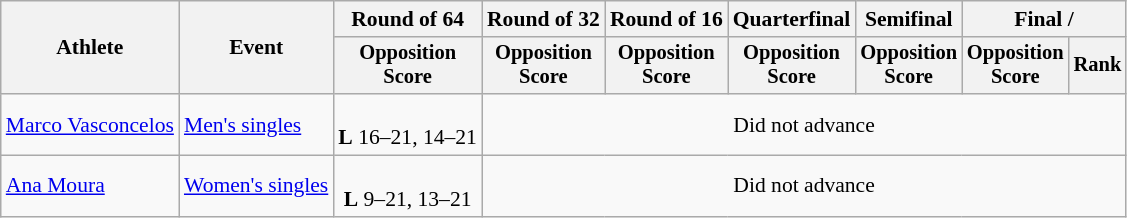<table class=wikitable style="font-size:90%">
<tr>
<th rowspan="2">Athlete</th>
<th rowspan="2">Event</th>
<th>Round of 64</th>
<th>Round of 32</th>
<th>Round of 16</th>
<th>Quarterfinal</th>
<th>Semifinal</th>
<th colspan=2>Final / </th>
</tr>
<tr style="font-size:95%">
<th>Opposition<br>Score</th>
<th>Opposition<br>Score</th>
<th>Opposition<br>Score</th>
<th>Opposition<br>Score</th>
<th>Opposition<br>Score</th>
<th>Opposition<br>Score</th>
<th>Rank</th>
</tr>
<tr align=center>
<td align=left><a href='#'>Marco Vasconcelos</a></td>
<td align=left><a href='#'>Men's singles</a></td>
<td><br><strong>L</strong> 16–21, 14–21</td>
<td colspan=6>Did not advance</td>
</tr>
<tr align=center>
<td align=left><a href='#'>Ana Moura</a></td>
<td align=left><a href='#'>Women's singles</a></td>
<td><br><strong>L</strong> 9–21, 13–21</td>
<td colspan=6>Did not advance</td>
</tr>
</table>
